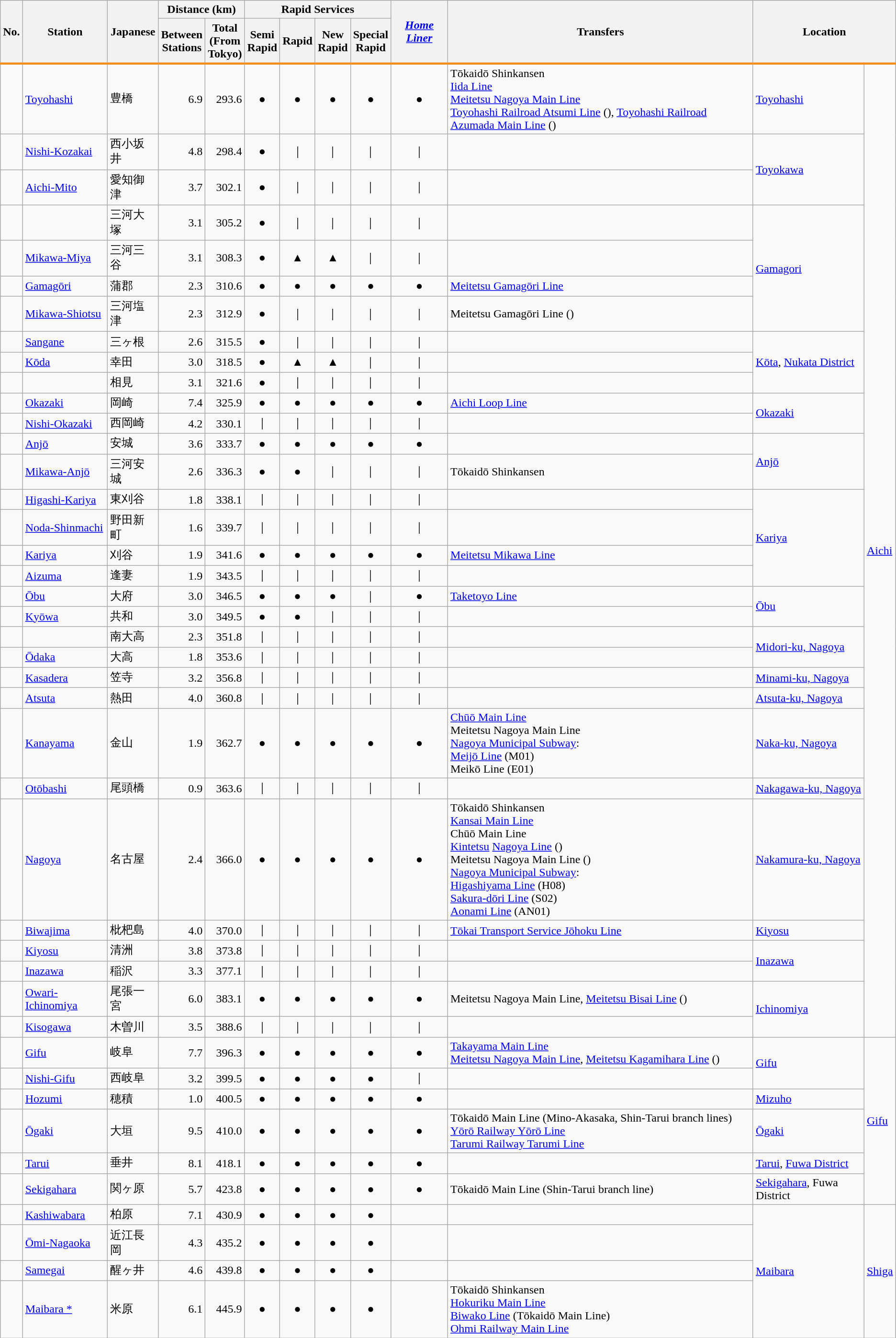<table class="wikitable" rules="all">
<tr>
<th style="border-bottom:solid 3px #F68B1E;" rowspan="2">No.</th>
<th style="border-bottom:solid 3px #F68B1E;" rowspan="2">Station</th>
<th style="border-bottom:solid 3px #F68B1E;" rowspan="2">Japanese</th>
<th colspan="2">Distance (km)</th>
<th colspan="4">Rapid Services</th>
<th style="border-bottom:solid 3px #F68B1E;" rowspan="2"><em><a href='#'>Home Liner</a></em></th>
<th style="border-bottom:solid 3px #F68B1E;" rowspan="2">Transfers</th>
<th style="border-bottom:solid 3px #F68B1E;" rowspan="2" colspan="2">Location</th>
</tr>
<tr>
<th style="border-bottom:solid 3px #F68B1E;">Between<br>Stations</th>
<th style="border-bottom:solid 3px #F68B1E;">Total<br>(From<br>Tokyo)</th>
<th style="border-bottom:solid 3px #F68B1E;">Semi<br>Rapid</th>
<th style="border-bottom:solid 3px #F68B1E;">Rapid</th>
<th style="border-bottom:solid 3px #F68B1E;">New<br>Rapid</th>
<th style="border-bottom:solid 3px #F68B1E;">Special<br>Rapid</th>
</tr>
<tr>
<td></td>
<td><a href='#'>Toyohashi</a></td>
<td>豊橋</td>
<td align="right">6.9</td>
<td align="right">293.6</td>
<td style="text-align: center">●</td>
<td style="text-align: center">●</td>
<td style="text-align: center">●</td>
<td style="text-align: center">●</td>
<td style="text-align: center">●</td>
<td> Tōkaidō Shinkansen<br> <a href='#'>Iida Line</a><br> <a href='#'>Meitetsu Nagoya Main Line</a><br><a href='#'>Toyohashi Railroad Atsumi Line</a> (), <a href='#'>Toyohashi Railroad Azumada Main Line</a> ()</td>
<td><a href='#'>Toyohashi</a></td>
<td rowspan="32"><a href='#'>Aichi</a></td>
</tr>
<tr>
<td></td>
<td><a href='#'>Nishi-Kozakai</a></td>
<td>西小坂井</td>
<td align="right">4.8</td>
<td align="right">298.4</td>
<td style="text-align: center">●</td>
<td style="text-align: center">｜</td>
<td style="text-align: center">｜</td>
<td style="text-align: center">｜</td>
<td style="text-align: center">｜</td>
<td> </td>
<td rowspan="2"><a href='#'>Toyokawa</a></td>
</tr>
<tr>
<td></td>
<td><a href='#'>Aichi-Mito</a></td>
<td>愛知御津</td>
<td align="right">3.7</td>
<td align="right">302.1</td>
<td style="text-align: center">●</td>
<td style="text-align: center">｜</td>
<td style="text-align: center">｜</td>
<td style="text-align: center">｜</td>
<td style="text-align: center">｜</td>
<td> </td>
</tr>
<tr>
<td></td>
<td></td>
<td>三河大塚</td>
<td align="right">3.1</td>
<td align="right">305.2</td>
<td style="text-align: center">●</td>
<td style="text-align: center">｜</td>
<td style="text-align: center">｜</td>
<td style="text-align: center">｜</td>
<td style="text-align: center">｜</td>
<td> </td>
<td rowspan="4"><a href='#'>Gamagori</a></td>
</tr>
<tr>
<td></td>
<td><a href='#'>Mikawa-Miya</a></td>
<td>三河三谷</td>
<td align="right">3.1</td>
<td align="right">308.3</td>
<td style="text-align: center">●</td>
<td style="text-align: center">▲</td>
<td style="text-align: center">▲</td>
<td style="text-align: center">｜</td>
<td style="text-align: center">｜</td>
<td> </td>
</tr>
<tr>
<td></td>
<td><a href='#'>Gamagōri</a></td>
<td>蒲郡</td>
<td align="right">2.3</td>
<td align="right">310.6</td>
<td style="text-align: center">●</td>
<td style="text-align: center">●</td>
<td style="text-align: center">●</td>
<td style="text-align: center">●</td>
<td style="text-align: center">●</td>
<td> <a href='#'>Meitetsu Gamagōri Line</a></td>
</tr>
<tr>
<td></td>
<td><a href='#'>Mikawa-Shiotsu</a></td>
<td>三河塩津</td>
<td align="right">2.3</td>
<td align="right">312.9</td>
<td style="text-align: center">●</td>
<td style="text-align: center">｜</td>
<td style="text-align: center">｜</td>
<td style="text-align: center">｜</td>
<td style="text-align: center">｜</td>
<td> Meitetsu Gamagōri Line ()</td>
</tr>
<tr>
<td></td>
<td><a href='#'>Sangane</a></td>
<td>三ヶ根</td>
<td align="right">2.6</td>
<td align="right">315.5</td>
<td style="text-align: center">●</td>
<td style="text-align: center">｜</td>
<td style="text-align: center">｜</td>
<td style="text-align: center">｜</td>
<td style="text-align: center">｜</td>
<td> </td>
<td rowspan=3><a href='#'>Kōta</a>, <a href='#'>Nukata District</a></td>
</tr>
<tr>
<td></td>
<td><a href='#'>Kōda</a></td>
<td>幸田</td>
<td align="right">3.0</td>
<td align="right">318.5</td>
<td style="text-align: center">●</td>
<td style="text-align: center">▲</td>
<td style="text-align: center">▲</td>
<td style="text-align: center">｜</td>
<td style="text-align: center">｜</td>
<td> </td>
</tr>
<tr>
<td></td>
<td></td>
<td>相見</td>
<td align="right">3.1</td>
<td align="right">321.6</td>
<td style="text-align: center">●</td>
<td style="text-align: center">｜</td>
<td style="text-align: center">｜</td>
<td style="text-align: center">｜</td>
<td style="text-align: center">｜</td>
<td> </td>
</tr>
<tr>
<td></td>
<td><a href='#'>Okazaki</a></td>
<td>岡崎</td>
<td align="right">7.4</td>
<td align="right">325.9</td>
<td style="text-align: center">●</td>
<td style="text-align: center">●</td>
<td style="text-align: center">●</td>
<td style="text-align: center">●</td>
<td style="text-align: center">●</td>
<td> <a href='#'>Aichi Loop Line</a></td>
<td rowspan=2><a href='#'>Okazaki</a></td>
</tr>
<tr>
<td></td>
<td><a href='#'>Nishi-Okazaki</a></td>
<td>西岡崎</td>
<td align="right">4.2</td>
<td align="right">330.1</td>
<td style="text-align: center">｜</td>
<td style="text-align: center">｜</td>
<td style="text-align: center">｜</td>
<td style="text-align: center">｜</td>
<td style="text-align: center">｜</td>
<td> </td>
</tr>
<tr>
<td></td>
<td><a href='#'>Anjō</a></td>
<td>安城</td>
<td align="right">3.6</td>
<td align="right">333.7</td>
<td style="text-align: center">●</td>
<td style="text-align: center">●</td>
<td style="text-align: center">●</td>
<td style="text-align: center">●</td>
<td style="text-align: center">●</td>
<td> </td>
<td rowspan=2><a href='#'>Anjō</a></td>
</tr>
<tr>
<td></td>
<td><a href='#'>Mikawa-Anjō</a></td>
<td>三河安城</td>
<td align="right">2.6</td>
<td align="right">336.3</td>
<td style="text-align: center">●</td>
<td style="text-align: center">●</td>
<td style="text-align: center">｜</td>
<td style="text-align: center">｜</td>
<td style="text-align: center">｜</td>
<td> Tōkaidō Shinkansen</td>
</tr>
<tr>
<td></td>
<td><a href='#'>Higashi-Kariya</a></td>
<td>東刈谷</td>
<td align="right">1.8</td>
<td align="right">338.1</td>
<td style="text-align: center">｜</td>
<td style="text-align: center">｜</td>
<td style="text-align: center">｜</td>
<td style="text-align: center">｜</td>
<td style="text-align: center">｜</td>
<td> </td>
<td rowspan="4"><a href='#'>Kariya</a></td>
</tr>
<tr>
<td></td>
<td><a href='#'>Noda-Shinmachi</a></td>
<td>野田新町</td>
<td align="right">1.6</td>
<td align="right">339.7</td>
<td style="text-align: center">｜</td>
<td style="text-align: center">｜</td>
<td style="text-align: center">｜</td>
<td style="text-align: center">｜</td>
<td style="text-align: center">｜</td>
<td> </td>
</tr>
<tr>
<td></td>
<td><a href='#'>Kariya</a></td>
<td>刈谷</td>
<td align="right">1.9</td>
<td align="right">341.6</td>
<td style="text-align: center">●</td>
<td style="text-align: center">●</td>
<td style="text-align: center">●</td>
<td style="text-align: center">●</td>
<td style="text-align: center">●</td>
<td> <a href='#'>Meitetsu Mikawa Line</a></td>
</tr>
<tr>
<td></td>
<td><a href='#'>Aizuma</a></td>
<td>逢妻</td>
<td align="right">1.9</td>
<td align="right">343.5</td>
<td style="text-align: center">｜</td>
<td style="text-align: center">｜</td>
<td style="text-align: center">｜</td>
<td style="text-align: center">｜</td>
<td style="text-align: center">｜</td>
<td> </td>
</tr>
<tr>
<td></td>
<td><a href='#'>Ōbu</a></td>
<td>大府</td>
<td align="right">3.0</td>
<td align="right">346.5</td>
<td style="text-align: center">●</td>
<td style="text-align: center">●</td>
<td style="text-align: center">●</td>
<td style="text-align: center">｜</td>
<td style="text-align: center">●</td>
<td> <a href='#'>Taketoyo Line</a></td>
<td rowspan="2"><a href='#'>Ōbu</a></td>
</tr>
<tr>
<td></td>
<td><a href='#'>Kyōwa</a></td>
<td>共和</td>
<td align="right">3.0</td>
<td align="right">349.5</td>
<td style="text-align: center">●</td>
<td style="text-align: center">●</td>
<td style="text-align: center">｜</td>
<td style="text-align: center">｜</td>
<td style="text-align: center">｜</td>
<td> </td>
</tr>
<tr>
<td></td>
<td></td>
<td>南大高</td>
<td align="right">2.3</td>
<td align="right">351.8</td>
<td style="text-align: center">｜</td>
<td style="text-align: center">｜</td>
<td style="text-align: center">｜</td>
<td style="text-align: center">｜</td>
<td style="text-align: center">｜</td>
<td> </td>
<td rowspan=2><a href='#'>Midori-ku, Nagoya</a></td>
</tr>
<tr>
<td></td>
<td><a href='#'>Ōdaka</a></td>
<td>大高</td>
<td align="right">1.8</td>
<td align="right">353.6</td>
<td style="text-align: center">｜</td>
<td style="text-align: center">｜</td>
<td style="text-align: center">｜</td>
<td style="text-align: center">｜</td>
<td style="text-align: center">｜</td>
<td> </td>
</tr>
<tr>
<td></td>
<td><a href='#'>Kasadera</a></td>
<td>笠寺</td>
<td align="right">3.2</td>
<td align="right">356.8</td>
<td style="text-align: center">｜</td>
<td style="text-align: center">｜</td>
<td style="text-align: center">｜</td>
<td style="text-align: center">｜</td>
<td style="text-align: center">｜</td>
<td> </td>
<td><a href='#'>Minami-ku, Nagoya</a></td>
</tr>
<tr>
<td></td>
<td><a href='#'>Atsuta</a></td>
<td>熱田</td>
<td align="right">4.0</td>
<td align="right">360.8</td>
<td style="text-align: center">｜</td>
<td style="text-align: center">｜</td>
<td style="text-align: center">｜</td>
<td style="text-align: center">｜</td>
<td style="text-align: center">｜</td>
<td> </td>
<td><a href='#'>Atsuta-ku, Nagoya</a></td>
</tr>
<tr>
<td></td>
<td><a href='#'>Kanayama</a></td>
<td>金山</td>
<td align="right">1.9</td>
<td align="right">362.7</td>
<td style="text-align: center">●</td>
<td style="text-align: center">●</td>
<td style="text-align: center">●</td>
<td style="text-align: center">●</td>
<td style="text-align: center">●</td>
<td> <a href='#'>Chūō Main Line</a><br> Meitetsu Nagoya Main Line<br><a href='#'>Nagoya Municipal Subway</a>:<br> <a href='#'>Meijō Line</a> (M01)<br> Meikō Line (E01)</td>
<td><a href='#'>Naka-ku, Nagoya</a></td>
</tr>
<tr>
<td></td>
<td><a href='#'>Otōbashi</a></td>
<td>尾頭橋</td>
<td align="right">0.9</td>
<td align="right">363.6</td>
<td style="text-align: center">｜</td>
<td style="text-align: center">｜</td>
<td style="text-align: center">｜</td>
<td style="text-align: center">｜</td>
<td style="text-align: center">｜</td>
<td> </td>
<td><a href='#'>Nakagawa-ku, Nagoya</a></td>
</tr>
<tr>
<td></td>
<td><a href='#'>Nagoya</a></td>
<td>名古屋</td>
<td align="right">2.4</td>
<td align="right">366.0</td>
<td style="text-align: center">●</td>
<td style="text-align: center">●</td>
<td style="text-align: center">●</td>
<td style="text-align: center">●</td>
<td style="text-align: center">●</td>
<td> Tōkaidō Shinkansen<br> <a href='#'>Kansai Main Line</a><br> Chūō Main Line<br> <a href='#'>Kintetsu</a> <a href='#'>Nagoya Line</a> ()<br> Meitetsu Nagoya Main Line ()<br><a href='#'>Nagoya Municipal Subway</a>:<br> <a href='#'>Higashiyama Line</a> (H08)<br> <a href='#'>Sakura-dōri Line</a> (S02)<br> <a href='#'>Aonami Line</a> (AN01)</td>
<td><a href='#'>Nakamura-ku, Nagoya</a></td>
</tr>
<tr>
<td></td>
<td><a href='#'>Biwajima</a></td>
<td>枇杷島</td>
<td align="right">4.0</td>
<td align="right">370.0</td>
<td style="text-align: center">｜</td>
<td style="text-align: center">｜</td>
<td style="text-align: center">｜</td>
<td style="text-align: center">｜</td>
<td style="text-align: center">｜</td>
<td> <a href='#'>Tōkai Transport Service Jōhoku Line</a></td>
<td><a href='#'>Kiyosu</a></td>
</tr>
<tr>
<td></td>
<td><a href='#'>Kiyosu</a></td>
<td>清洲</td>
<td align="right">3.8</td>
<td align="right">373.8</td>
<td style="text-align: center">｜</td>
<td style="text-align: center">｜</td>
<td style="text-align: center">｜</td>
<td style="text-align: center">｜</td>
<td style="text-align: center">｜</td>
<td> </td>
<td rowspan=2><a href='#'>Inazawa</a></td>
</tr>
<tr>
<td></td>
<td><a href='#'>Inazawa</a></td>
<td>稲沢</td>
<td align="right">3.3</td>
<td align="right">377.1</td>
<td style="text-align: center">｜</td>
<td style="text-align: center">｜</td>
<td style="text-align: center">｜</td>
<td style="text-align: center">｜</td>
<td style="text-align: center">｜</td>
<td> </td>
</tr>
<tr>
<td></td>
<td><a href='#'>Owari-Ichinomiya</a></td>
<td>尾張一宮</td>
<td align="right">6.0</td>
<td align="right">383.1</td>
<td style="text-align: center">●</td>
<td style="text-align: center">●</td>
<td style="text-align: center">●</td>
<td style="text-align: center">●</td>
<td style="text-align: center">●</td>
<td> Meitetsu Nagoya Main Line,  <a href='#'>Meitetsu Bisai Line</a> ()</td>
<td rowspan=2><a href='#'>Ichinomiya</a></td>
</tr>
<tr>
<td></td>
<td><a href='#'>Kisogawa</a></td>
<td>木曽川</td>
<td align="right">3.5</td>
<td align="right">388.6</td>
<td style="text-align: center">｜</td>
<td style="text-align: center">｜</td>
<td style="text-align: center">｜</td>
<td style="text-align: center">｜</td>
<td style="text-align: center">｜</td>
<td> </td>
</tr>
<tr>
<td></td>
<td><a href='#'>Gifu</a></td>
<td>岐阜</td>
<td align="right">7.7</td>
<td align="right">396.3</td>
<td style="text-align: center">●</td>
<td style="text-align: center">●</td>
<td style="text-align: center">●</td>
<td style="text-align: center">●</td>
<td style="text-align: center">●</td>
<td> <a href='#'>Takayama Main Line</a><br> <a href='#'>Meitetsu Nagoya Main Line</a>,  <a href='#'>Meitetsu Kagamihara Line</a> ()</td>
<td rowspan="2"><a href='#'>Gifu</a></td>
<td rowspan="6"><a href='#'>Gifu</a></td>
</tr>
<tr>
<td></td>
<td><a href='#'>Nishi-Gifu</a></td>
<td>西岐阜</td>
<td align="right">3.2</td>
<td align="right">399.5</td>
<td style="text-align: center">●</td>
<td style="text-align: center">●</td>
<td style="text-align: center">●</td>
<td style="text-align: center">●</td>
<td style="text-align: center">｜</td>
<td></td>
</tr>
<tr>
<td></td>
<td><a href='#'>Hozumi</a></td>
<td>穂積</td>
<td align="right">1.0</td>
<td align="right">400.5</td>
<td style="text-align: center">●</td>
<td style="text-align: center">●</td>
<td style="text-align: center">●</td>
<td style="text-align: center">●</td>
<td style="text-align: center">●</td>
<td> </td>
<td><a href='#'>Mizuho</a></td>
</tr>
<tr>
<td></td>
<td><a href='#'>Ōgaki</a></td>
<td>大垣</td>
<td align="right">9.5</td>
<td align="right">410.0</td>
<td style="text-align: center">●</td>
<td style="text-align: center">●</td>
<td style="text-align: center">●</td>
<td style="text-align: center">●</td>
<td style="text-align: center">●</td>
<td> Tōkaidō Main Line (Mino-Akasaka, Shin-Tarui branch lines)<br> <a href='#'>Yōrō Railway Yōrō Line</a><br> <a href='#'>Tarumi Railway Tarumi Line</a></td>
<td><a href='#'>Ōgaki</a></td>
</tr>
<tr>
<td></td>
<td><a href='#'>Tarui</a></td>
<td>垂井</td>
<td align="right">8.1</td>
<td align="right">418.1</td>
<td style="text-align: center">●</td>
<td style="text-align: center">●</td>
<td style="text-align: center">●</td>
<td style="text-align: center">●</td>
<td style="text-align: center">●</td>
<td> </td>
<td><a href='#'>Tarui</a>, <a href='#'>Fuwa District</a></td>
</tr>
<tr>
<td></td>
<td><a href='#'>Sekigahara</a></td>
<td>関ヶ原</td>
<td align="right">5.7</td>
<td align="right">423.8</td>
<td style="text-align: center">●</td>
<td style="text-align: center">●</td>
<td style="text-align: center">●</td>
<td style="text-align: center">●</td>
<td style="text-align: center">●</td>
<td>Tōkaidō Main Line (Shin-Tarui branch line)</td>
<td><a href='#'>Sekigahara</a>, Fuwa District</td>
</tr>
<tr>
<td></td>
<td><a href='#'>Kashiwabara</a></td>
<td>柏原</td>
<td align="right">7.1</td>
<td align="right">430.9</td>
<td style="text-align: center">●</td>
<td style="text-align: center">●</td>
<td style="text-align: center">●</td>
<td style="text-align: center">●</td>
<td> </td>
<td> </td>
<td rowspan="4"><a href='#'>Maibara</a></td>
<td rowspan="4"><a href='#'>Shiga</a></td>
</tr>
<tr>
<td></td>
<td><a href='#'>Ōmi-Nagaoka</a></td>
<td>近江長岡</td>
<td align="right">4.3</td>
<td align="right">435.2</td>
<td style="text-align: center">●</td>
<td style="text-align: center">●</td>
<td style="text-align: center">●</td>
<td style="text-align: center">●</td>
<td> </td>
<td> </td>
</tr>
<tr>
<td></td>
<td><a href='#'>Samegai</a></td>
<td>醒ヶ井</td>
<td align="right">4.6</td>
<td align="right">439.8</td>
<td style="text-align: center">●</td>
<td style="text-align: center">●</td>
<td style="text-align: center">●</td>
<td style="text-align: center">●</td>
<td> </td>
<td> </td>
</tr>
<tr>
<td></td>
<td><a href='#'>Maibara *</a></td>
<td>米原</td>
<td align="right">6.1</td>
<td align="right">445.9</td>
<td style="text-align: center">●</td>
<td style="text-align: center">●</td>
<td style="text-align: center">●</td>
<td style="text-align: center">●</td>
<td> </td>
<td> Tōkaidō Shinkansen<br> <a href='#'>Hokuriku Main Line</a><br> <a href='#'>Biwako Line</a> (Tōkaidō Main Line)<br> <a href='#'>Ohmi Railway Main Line</a></td>
</tr>
</table>
